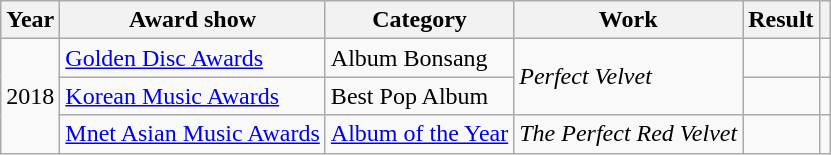<table class="wikitable">
<tr>
<th>Year</th>
<th>Award show</th>
<th>Category</th>
<th>Work</th>
<th>Result</th>
<th></th>
</tr>
<tr>
<td rowspan="3">2018</td>
<td><a href='#'>Golden Disc Awards</a></td>
<td>Album Bonsang</td>
<td rowspan="2"><em>Perfect Velvet</em></td>
<td></td>
<td style="text-align:center;"></td>
</tr>
<tr>
<td><a href='#'>Korean Music Awards</a></td>
<td>Best Pop Album</td>
<td></td>
<td style="text-align:center;"></td>
</tr>
<tr>
<td><a href='#'>Mnet Asian Music Awards</a></td>
<td><a href='#'>Album of the Year</a></td>
<td><em>The Perfect Red Velvet</em></td>
<td></td>
<td style="text-align:center;"></td>
</tr>
</table>
